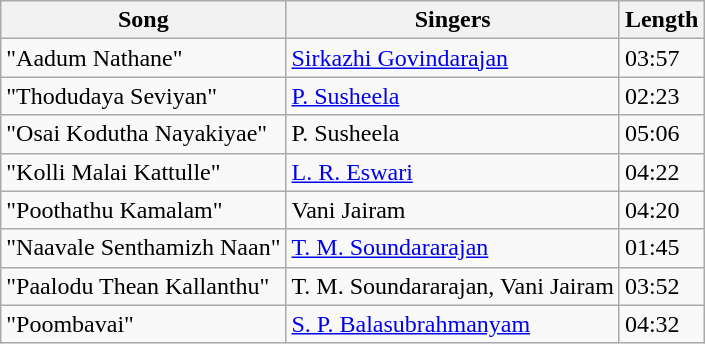<table class="wikitable">
<tr>
<th>Song</th>
<th>Singers</th>
<th>Length</th>
</tr>
<tr>
<td>"Aadum Nathane"</td>
<td><a href='#'>Sirkazhi Govindarajan</a></td>
<td>03:57</td>
</tr>
<tr>
<td>"Thodudaya Seviyan"</td>
<td><a href='#'>P. Susheela</a></td>
<td>02:23</td>
</tr>
<tr>
<td>"Osai Kodutha Nayakiyae"</td>
<td>P. Susheela</td>
<td>05:06</td>
</tr>
<tr>
<td>"Kolli Malai Kattulle"</td>
<td><a href='#'>L. R. Eswari</a></td>
<td>04:22</td>
</tr>
<tr>
<td>"Poothathu Kamalam"</td>
<td>Vani Jairam</td>
<td>04:20</td>
</tr>
<tr>
<td>"Naavale Senthamizh Naan"</td>
<td><a href='#'>T. M. Soundararajan</a></td>
<td>01:45</td>
</tr>
<tr>
<td>"Paalodu Thean Kallanthu"</td>
<td>T. M. Soundararajan, Vani Jairam</td>
<td>03:52</td>
</tr>
<tr>
<td>"Poombavai"</td>
<td><a href='#'>S. P. Balasubrahmanyam</a></td>
<td>04:32</td>
</tr>
</table>
